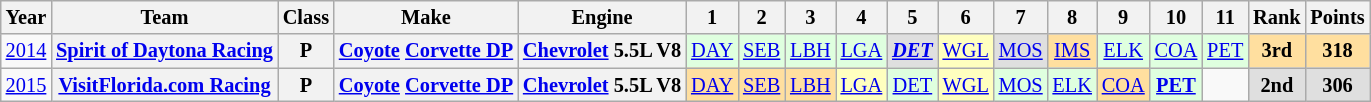<table class="wikitable" style="text-align:center; font-size:85%">
<tr>
<th>Year</th>
<th>Team</th>
<th>Class</th>
<th>Make</th>
<th>Engine</th>
<th>1</th>
<th>2</th>
<th>3</th>
<th>4</th>
<th>5</th>
<th>6</th>
<th>7</th>
<th>8</th>
<th>9</th>
<th>10</th>
<th>11</th>
<th>Rank</th>
<th>Points</th>
</tr>
<tr>
<td><a href='#'>2014</a></td>
<th nowrap><a href='#'>Spirit of Daytona Racing</a></th>
<th>P</th>
<th nowrap><a href='#'>Coyote</a> <a href='#'>Corvette DP</a></th>
<th nowrap><a href='#'>Chevrolet</a> 5.5L V8</th>
<td style="background:#DFFFDF;"><a href='#'>DAY</a><br></td>
<td style="background:#DFFFDF;"><a href='#'>SEB</a><br></td>
<td style="background:#DFFFDF;"><a href='#'>LBH</a><br></td>
<td style="background:#DFFFDF;"><a href='#'>LGA</a><br></td>
<td style="background:#DFDFDF;"><strong><em><a href='#'>DET</a></em></strong><br></td>
<td style="background:#FFFFBF;"><a href='#'>WGL</a><br></td>
<td style="background:#DFDFDF;"><a href='#'>MOS</a><br></td>
<td style="background:#FFDF9F;"><a href='#'>IMS</a><br></td>
<td style="background:#DFFFDF;"><a href='#'>ELK</a><br></td>
<td style="background:#DFFFDF;"><a href='#'>COA</a><br></td>
<td style="background:#DFFFDF;"><a href='#'>PET</a><br></td>
<th style="background:#FFDF9F;">3rd</th>
<th style="background:#FFDF9F;">318</th>
</tr>
<tr>
<td><a href='#'>2015</a></td>
<th nowrap><a href='#'>VisitFlorida.com Racing</a></th>
<th>P</th>
<th nowrap><a href='#'>Coyote</a> <a href='#'>Corvette DP</a></th>
<th nowrap><a href='#'>Chevrolet</a> 5.5L V8</th>
<td style="background:#FFDF9F;"><a href='#'>DAY</a><br></td>
<td style="background:#FFDF9F;"><a href='#'>SEB</a><br></td>
<td style="background:#FFDF9F;"><a href='#'>LBH</a><br></td>
<td style="background:#FFFFBF;"><a href='#'>LGA</a><br></td>
<td style="background:#DFFFDF;"><a href='#'>DET</a><br></td>
<td style="background:#FFFFBF;"><a href='#'>WGL</a><br></td>
<td style="background:#DFFFDF;"><a href='#'>MOS</a><br></td>
<td style="background:#DFFFDF;"><a href='#'>ELK</a><br></td>
<td style="background:#FFDF9F;"><a href='#'>COA</a><br></td>
<td style="background:#DFFFDF;"><strong><a href='#'>PET</a></strong><br></td>
<td></td>
<th style="background:#DFDFDF;">2nd</th>
<th style="background:#DFDFDF;">306</th>
</tr>
</table>
